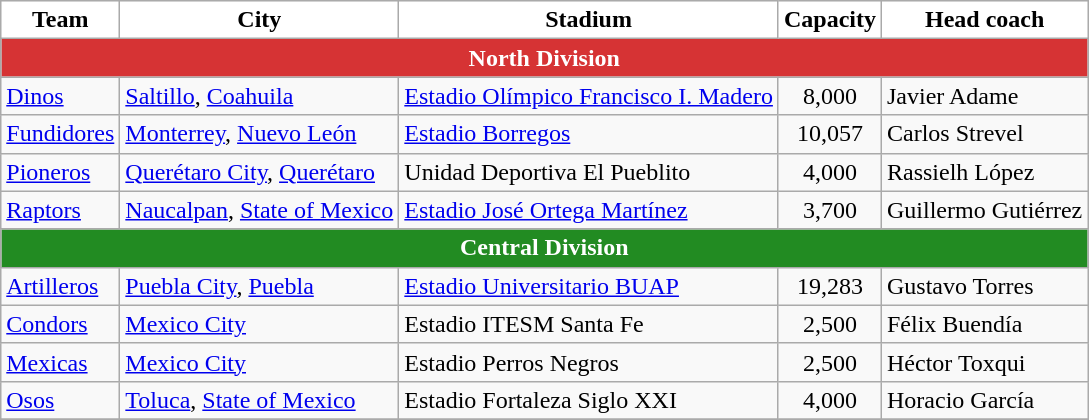<table class="wikitable">
<tr>
<th style=background:white scope="col">Team</th>
<th style=background:white scope="col">City</th>
<th style=background:white scope="col">Stadium</th>
<th style=background:white scope="col">Capacity</th>
<th style=background:white scope="col">Head coach</th>
</tr>
<tr>
<th colspan="6" style="background:#d63334; color:white;">North Division</th>
</tr>
<tr>
<td><a href='#'>Dinos</a></td>
<td><a href='#'>Saltillo</a>, <a href='#'>Coahuila</a></td>
<td><a href='#'>Estadio Olímpico Francisco I. Madero</a></td>
<td align=center>8,000</td>
<td> Javier Adame</td>
</tr>
<tr>
<td><a href='#'>Fundidores</a></td>
<td><a href='#'>Monterrey</a>, <a href='#'>Nuevo León</a></td>
<td><a href='#'>Estadio Borregos</a></td>
<td align=center>10,057</td>
<td> Carlos Strevel</td>
</tr>
<tr>
<td><a href='#'>Pioneros</a></td>
<td><a href='#'>Querétaro City</a>, <a href='#'>Querétaro</a></td>
<td>Unidad Deportiva El Pueblito</td>
<td align=center>4,000</td>
<td> Rassielh López</td>
</tr>
<tr>
<td><a href='#'>Raptors</a></td>
<td><a href='#'>Naucalpan</a>, <a href='#'>State of Mexico</a></td>
<td><a href='#'>Estadio José Ortega Martínez</a></td>
<td align=center>3,700</td>
<td> Guillermo Gutiérrez</td>
</tr>
<tr>
<th colspan="6" style="background:ForestGreen; color:white;">Central Division</th>
</tr>
<tr>
<td><a href='#'>Artilleros</a></td>
<td><a href='#'>Puebla City</a>, <a href='#'>Puebla</a></td>
<td><a href='#'>Estadio Universitario BUAP</a></td>
<td align=center>19,283</td>
<td> Gustavo Torres</td>
</tr>
<tr>
<td><a href='#'>Condors</a></td>
<td><a href='#'>Mexico City</a></td>
<td>Estadio ITESM Santa Fe</td>
<td align=center>2,500</td>
<td> Félix Buendía</td>
</tr>
<tr>
<td><a href='#'>Mexicas</a></td>
<td><a href='#'>Mexico City</a></td>
<td>Estadio Perros Negros</td>
<td align=center>2,500</td>
<td> Héctor Toxqui</td>
</tr>
<tr>
<td><a href='#'>Osos</a></td>
<td><a href='#'>Toluca</a>, <a href='#'>State of Mexico</a></td>
<td>Estadio Fortaleza Siglo XXI</td>
<td align=center>4,000</td>
<td> Horacio García</td>
</tr>
<tr>
</tr>
</table>
